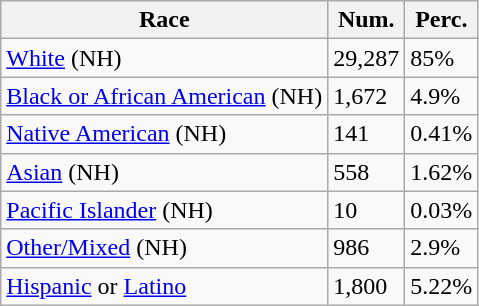<table class="wikitable">
<tr>
<th>Race</th>
<th>Num.</th>
<th>Perc.</th>
</tr>
<tr>
<td><a href='#'>White</a> (NH)</td>
<td>29,287</td>
<td>85%</td>
</tr>
<tr>
<td><a href='#'>Black or African American</a> (NH)</td>
<td>1,672</td>
<td>4.9%</td>
</tr>
<tr>
<td><a href='#'>Native American</a> (NH)</td>
<td>141</td>
<td>0.41%</td>
</tr>
<tr>
<td><a href='#'>Asian</a> (NH)</td>
<td>558</td>
<td>1.62%</td>
</tr>
<tr>
<td><a href='#'>Pacific Islander</a> (NH)</td>
<td>10</td>
<td>0.03%</td>
</tr>
<tr>
<td><a href='#'>Other/Mixed</a> (NH)</td>
<td>986</td>
<td>2.9%</td>
</tr>
<tr>
<td><a href='#'>Hispanic</a> or <a href='#'>Latino</a></td>
<td>1,800</td>
<td>5.22%</td>
</tr>
</table>
